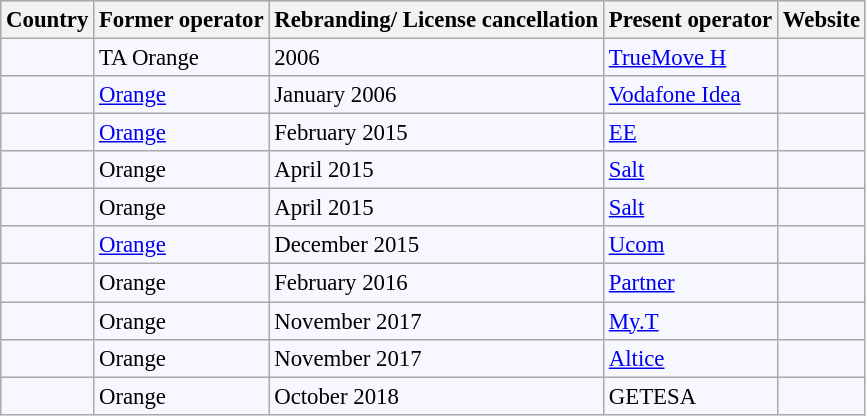<table class="wikitable sortable" style="background:#f7f8ff; font-size:95%; border:gray solid 1px;">
<tr style="background:#ccc; text-align:center;">
<th>Country</th>
<th>Former operator</th>
<th>Rebranding/ License cancellation</th>
<th>Present operator</th>
<th>Website</th>
</tr>
<tr>
<td></td>
<td>TA Orange</td>
<td>2006</td>
<td><a href='#'>TrueMove H</a></td>
<td></td>
</tr>
<tr>
<td></td>
<td><a href='#'>Orange</a></td>
<td>January 2006</td>
<td><a href='#'>Vodafone Idea</a></td>
<td></td>
</tr>
<tr>
<td></td>
<td><a href='#'>Orange</a></td>
<td>February 2015</td>
<td><a href='#'>EE</a></td>
<td></td>
</tr>
<tr>
<td></td>
<td>Orange</td>
<td>April 2015</td>
<td><a href='#'>Salt</a></td>
<td></td>
</tr>
<tr>
<td></td>
<td>Orange</td>
<td>April 2015</td>
<td><a href='#'>Salt</a></td>
<td></td>
</tr>
<tr>
<td></td>
<td><a href='#'>Orange</a></td>
<td>December 2015</td>
<td><a href='#'>Ucom</a></td>
<td></td>
</tr>
<tr>
<td></td>
<td>Orange</td>
<td>February 2016</td>
<td><a href='#'>Partner</a></td>
<td></td>
</tr>
<tr>
<td></td>
<td>Orange</td>
<td>November 2017</td>
<td><a href='#'>My.T</a></td>
<td></td>
</tr>
<tr>
<td></td>
<td>Orange</td>
<td>November 2017</td>
<td><a href='#'>Altice</a></td>
<td></td>
</tr>
<tr>
<td></td>
<td>Orange</td>
<td>October 2018</td>
<td>GETESA</td>
<td></td>
</tr>
</table>
